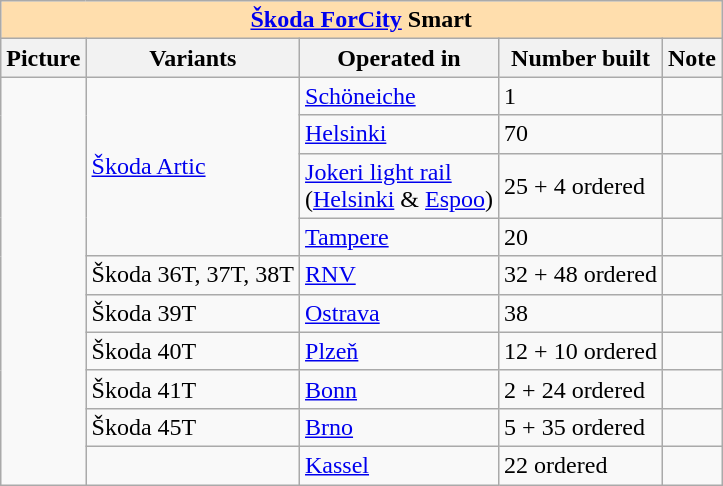<table class="wikitable">
<tr>
<th colspan="5" style="background: #ffdead;"><a href='#'>Škoda ForCity</a> Smart</th>
</tr>
<tr>
<th>Picture</th>
<th>Variants</th>
<th>Operated in</th>
<th>Number built</th>
<th>Note</th>
</tr>
<tr>
<td rowspan="10"></td>
<td rowspan="4"><a href='#'>Škoda Artic</a></td>
<td> <a href='#'>Schöneiche</a></td>
<td>1</td>
<td></td>
</tr>
<tr>
<td> <a href='#'>Helsinki</a></td>
<td>70</td>
<td></td>
</tr>
<tr>
<td> <a href='#'>Jokeri light rail</a><br>(<a href='#'>Helsinki</a> & <a href='#'>Espoo</a>)</td>
<td>25 + 4 ordered</td>
<td></td>
</tr>
<tr>
<td> <a href='#'>Tampere</a></td>
<td>20</td>
<td></td>
</tr>
<tr>
<td>Škoda 36T, 37T, 38T</td>
<td> <a href='#'>RNV</a></td>
<td>32 + 48 ordered</td>
<td></td>
</tr>
<tr>
<td>Škoda 39T</td>
<td> <a href='#'>Ostrava</a></td>
<td>38</td>
<td></td>
</tr>
<tr>
<td>Škoda 40T</td>
<td> <a href='#'>Plzeň</a></td>
<td>12 + 10 ordered</td>
<td></td>
</tr>
<tr>
<td>Škoda 41T</td>
<td> <a href='#'>Bonn</a></td>
<td>2 + 24 ordered</td>
<td></td>
</tr>
<tr>
<td>Škoda 45T</td>
<td> <a href='#'>Brno</a></td>
<td>5 + 35 ordered</td>
<td></td>
</tr>
<tr>
<td></td>
<td> <a href='#'>Kassel</a></td>
<td>22 ordered</td>
<td></td>
</tr>
</table>
